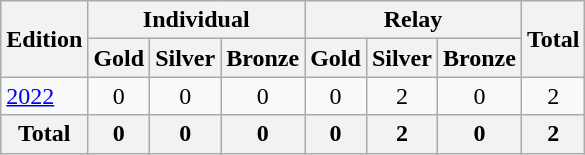<table class="wikitable">
<tr>
<th rowspan=2>Edition</th>
<th colspan=3>Individual</th>
<th colspan=3>Relay</th>
<th rowspan=2>Total</th>
</tr>
<tr>
<th>Gold</th>
<th>Silver</th>
<th>Bronze</th>
<th>Gold</th>
<th>Silver</th>
<th>Bronze</th>
</tr>
<tr>
<td><a href='#'>2022</a></td>
<td style="text-align:center;">0</td>
<td style="text-align:center;">0</td>
<td style="text-align:center;">0</td>
<td style="text-align:center;">0</td>
<td style="text-align:center;">2</td>
<td style="text-align:center;">0</td>
<td style="text-align:center;">2</td>
</tr>
<tr>
<th>Total</th>
<th style="text-align:center;">0</th>
<th style="text-align:center;">0</th>
<th style="text-align:center;">0</th>
<th style="text-align:center;">0</th>
<th style="text-align:center;">2</th>
<th style="text-align:center;">0</th>
<th style="text-align:center;">2</th>
</tr>
</table>
